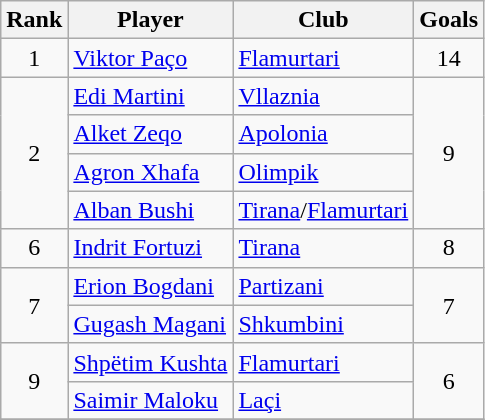<table class="wikitable" style="text-align:center">
<tr>
<th>Rank</th>
<th>Player</th>
<th>Club</th>
<th>Goals</th>
</tr>
<tr>
<td>1</td>
<td align="left"> <a href='#'>Viktor Paço</a></td>
<td align="left"><a href='#'>Flamurtari</a></td>
<td>14</td>
</tr>
<tr>
<td rowspan="4">2</td>
<td align="left"> <a href='#'>Edi Martini</a></td>
<td align="left"><a href='#'>Vllaznia</a></td>
<td rowspan="4">9</td>
</tr>
<tr>
<td align="left"> <a href='#'>Alket Zeqo</a></td>
<td align="left"><a href='#'>Apolonia</a></td>
</tr>
<tr>
<td align="left"> <a href='#'>Agron Xhafa</a></td>
<td align="left"><a href='#'>Olimpik</a></td>
</tr>
<tr>
<td align="left"> <a href='#'>Alban Bushi</a></td>
<td align="left"><a href='#'>Tirana</a>/<a href='#'>Flamurtari</a></td>
</tr>
<tr>
<td>6</td>
<td align="left"> <a href='#'>Indrit Fortuzi</a></td>
<td align="left"><a href='#'>Tirana</a></td>
<td>8</td>
</tr>
<tr>
<td rowspan="2">7</td>
<td align="left"> <a href='#'>Erion Bogdani</a></td>
<td align="left"><a href='#'>Partizani</a></td>
<td rowspan="2">7</td>
</tr>
<tr>
<td align="left"> <a href='#'>Gugash Magani</a></td>
<td align="left"><a href='#'>Shkumbini</a></td>
</tr>
<tr>
<td rowspan="2">9</td>
<td align="left"> <a href='#'>Shpëtim Kushta</a></td>
<td align="left"><a href='#'>Flamurtari</a></td>
<td rowspan="2">6</td>
</tr>
<tr>
<td align="left"> <a href='#'>Saimir Maloku</a></td>
<td align="left"><a href='#'>Laçi</a></td>
</tr>
<tr>
</tr>
</table>
